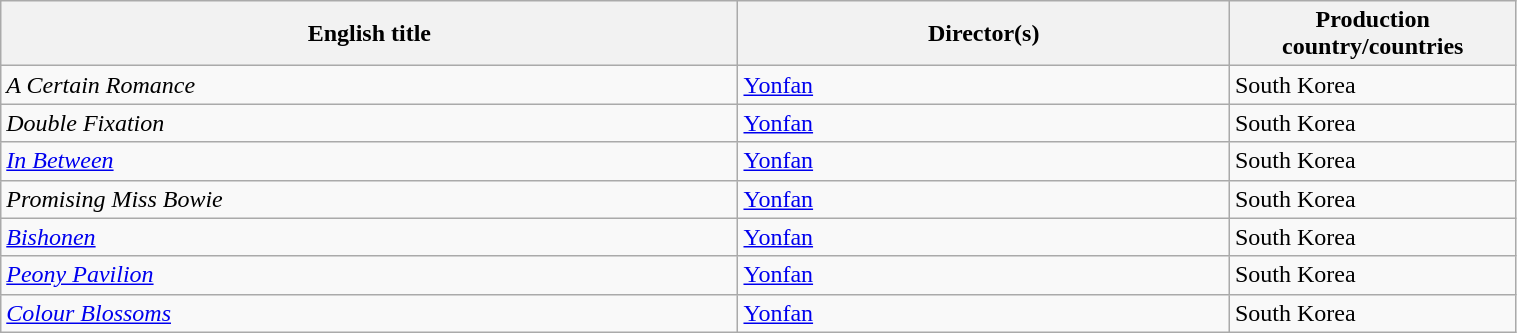<table class="sortable wikitable" width="80%" cellpadding="5">
<tr>
<th width="30%">English title</th>
<th width="20%">Director(s)</th>
<th width="10%">Production country/countries</th>
</tr>
<tr>
<td><em>A Certain Romance</em></td>
<td><a href='#'>Yonfan</a></td>
<td>South Korea</td>
</tr>
<tr>
<td><em>Double Fixation</em></td>
<td><a href='#'>Yonfan</a></td>
<td>South Korea</td>
</tr>
<tr>
<td><em><a href='#'>In Between</a></em></td>
<td><a href='#'>Yonfan</a></td>
<td>South Korea</td>
</tr>
<tr>
<td><em>Promising Miss Bowie</em></td>
<td><a href='#'>Yonfan</a></td>
<td>South Korea</td>
</tr>
<tr>
<td><em><a href='#'>Bishonen</a></em></td>
<td><a href='#'>Yonfan</a></td>
<td>South Korea</td>
</tr>
<tr>
<td><em><a href='#'>Peony Pavilion</a></em></td>
<td><a href='#'>Yonfan</a></td>
<td>South Korea</td>
</tr>
<tr>
<td><em><a href='#'>Colour Blossoms</a></em></td>
<td><a href='#'>Yonfan</a></td>
<td>South Korea</td>
</tr>
</table>
